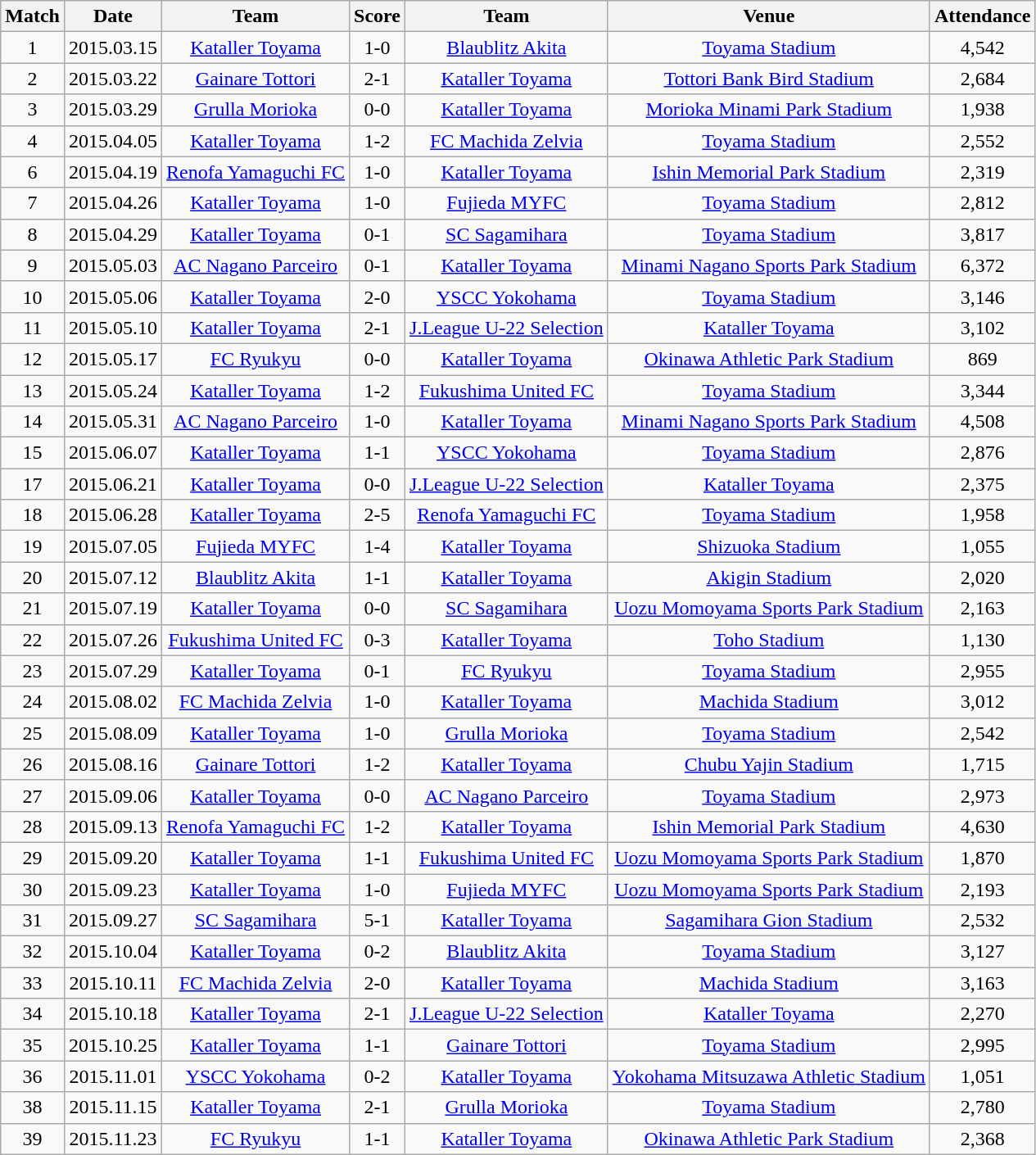<table class="wikitable" style="text-align:center;">
<tr>
<th>Match</th>
<th>Date</th>
<th>Team</th>
<th>Score</th>
<th>Team</th>
<th>Venue</th>
<th>Attendance</th>
</tr>
<tr>
<td>1</td>
<td>2015.03.15</td>
<td><a href='#'>Kataller Toyama</a></td>
<td>1-0</td>
<td><a href='#'>Blaublitz Akita</a></td>
<td><a href='#'>Toyama Stadium</a></td>
<td>4,542</td>
</tr>
<tr>
<td>2</td>
<td>2015.03.22</td>
<td><a href='#'>Gainare Tottori</a></td>
<td>2-1</td>
<td><a href='#'>Kataller Toyama</a></td>
<td><a href='#'>Tottori Bank Bird Stadium</a></td>
<td>2,684</td>
</tr>
<tr>
<td>3</td>
<td>2015.03.29</td>
<td><a href='#'>Grulla Morioka</a></td>
<td>0-0</td>
<td><a href='#'>Kataller Toyama</a></td>
<td><a href='#'>Morioka Minami Park Stadium</a></td>
<td>1,938</td>
</tr>
<tr>
<td>4</td>
<td>2015.04.05</td>
<td><a href='#'>Kataller Toyama</a></td>
<td>1-2</td>
<td><a href='#'>FC Machida Zelvia</a></td>
<td><a href='#'>Toyama Stadium</a></td>
<td>2,552</td>
</tr>
<tr>
<td>6</td>
<td>2015.04.19</td>
<td><a href='#'>Renofa Yamaguchi FC</a></td>
<td>1-0</td>
<td><a href='#'>Kataller Toyama</a></td>
<td><a href='#'>Ishin Memorial Park Stadium</a></td>
<td>2,319</td>
</tr>
<tr>
<td>7</td>
<td>2015.04.26</td>
<td><a href='#'>Kataller Toyama</a></td>
<td>1-0</td>
<td><a href='#'>Fujieda MYFC</a></td>
<td><a href='#'>Toyama Stadium</a></td>
<td>2,812</td>
</tr>
<tr>
<td>8</td>
<td>2015.04.29</td>
<td><a href='#'>Kataller Toyama</a></td>
<td>0-1</td>
<td><a href='#'>SC Sagamihara</a></td>
<td><a href='#'>Toyama Stadium</a></td>
<td>3,817</td>
</tr>
<tr>
<td>9</td>
<td>2015.05.03</td>
<td><a href='#'>AC Nagano Parceiro</a></td>
<td>0-1</td>
<td><a href='#'>Kataller Toyama</a></td>
<td><a href='#'>Minami Nagano Sports Park Stadium</a></td>
<td>6,372</td>
</tr>
<tr>
<td>10</td>
<td>2015.05.06</td>
<td><a href='#'>Kataller Toyama</a></td>
<td>2-0</td>
<td><a href='#'>YSCC Yokohama</a></td>
<td><a href='#'>Toyama Stadium</a></td>
<td>3,146</td>
</tr>
<tr>
<td>11</td>
<td>2015.05.10</td>
<td><a href='#'>Kataller Toyama</a></td>
<td>2-1</td>
<td><a href='#'>J.League U-22 Selection</a></td>
<td><a href='#'>Kataller Toyama</a></td>
<td>3,102</td>
</tr>
<tr>
<td>12</td>
<td>2015.05.17</td>
<td><a href='#'>FC Ryukyu</a></td>
<td>0-0</td>
<td><a href='#'>Kataller Toyama</a></td>
<td><a href='#'>Okinawa Athletic Park Stadium</a></td>
<td>869</td>
</tr>
<tr>
<td>13</td>
<td>2015.05.24</td>
<td><a href='#'>Kataller Toyama</a></td>
<td>1-2</td>
<td><a href='#'>Fukushima United FC</a></td>
<td><a href='#'>Toyama Stadium</a></td>
<td>3,344</td>
</tr>
<tr>
<td>14</td>
<td>2015.05.31</td>
<td><a href='#'>AC Nagano Parceiro</a></td>
<td>1-0</td>
<td><a href='#'>Kataller Toyama</a></td>
<td><a href='#'>Minami Nagano Sports Park Stadium</a></td>
<td>4,508</td>
</tr>
<tr>
<td>15</td>
<td>2015.06.07</td>
<td><a href='#'>Kataller Toyama</a></td>
<td>1-1</td>
<td><a href='#'>YSCC Yokohama</a></td>
<td><a href='#'>Toyama Stadium</a></td>
<td>2,876</td>
</tr>
<tr>
<td>17</td>
<td>2015.06.21</td>
<td><a href='#'>Kataller Toyama</a></td>
<td>0-0</td>
<td><a href='#'>J.League U-22 Selection</a></td>
<td><a href='#'>Kataller Toyama</a></td>
<td>2,375</td>
</tr>
<tr>
<td>18</td>
<td>2015.06.28</td>
<td><a href='#'>Kataller Toyama</a></td>
<td>2-5</td>
<td><a href='#'>Renofa Yamaguchi FC</a></td>
<td><a href='#'>Toyama Stadium</a></td>
<td>1,958</td>
</tr>
<tr>
<td>19</td>
<td>2015.07.05</td>
<td><a href='#'>Fujieda MYFC</a></td>
<td>1-4</td>
<td><a href='#'>Kataller Toyama</a></td>
<td><a href='#'>Shizuoka Stadium</a></td>
<td>1,055</td>
</tr>
<tr>
<td>20</td>
<td>2015.07.12</td>
<td><a href='#'>Blaublitz Akita</a></td>
<td>1-1</td>
<td><a href='#'>Kataller Toyama</a></td>
<td><a href='#'>Akigin Stadium</a></td>
<td>2,020</td>
</tr>
<tr>
<td>21</td>
<td>2015.07.19</td>
<td><a href='#'>Kataller Toyama</a></td>
<td>0-0</td>
<td><a href='#'>SC Sagamihara</a></td>
<td><a href='#'>Uozu Momoyama Sports Park Stadium</a></td>
<td>2,163</td>
</tr>
<tr>
<td>22</td>
<td>2015.07.26</td>
<td><a href='#'>Fukushima United FC</a></td>
<td>0-3</td>
<td><a href='#'>Kataller Toyama</a></td>
<td><a href='#'>Toho Stadium</a></td>
<td>1,130</td>
</tr>
<tr>
<td>23</td>
<td>2015.07.29</td>
<td><a href='#'>Kataller Toyama</a></td>
<td>0-1</td>
<td><a href='#'>FC Ryukyu</a></td>
<td><a href='#'>Toyama Stadium</a></td>
<td>2,955</td>
</tr>
<tr>
<td>24</td>
<td>2015.08.02</td>
<td><a href='#'>FC Machida Zelvia</a></td>
<td>1-0</td>
<td><a href='#'>Kataller Toyama</a></td>
<td><a href='#'>Machida Stadium</a></td>
<td>3,012</td>
</tr>
<tr>
<td>25</td>
<td>2015.08.09</td>
<td><a href='#'>Kataller Toyama</a></td>
<td>1-0</td>
<td><a href='#'>Grulla Morioka</a></td>
<td><a href='#'>Toyama Stadium</a></td>
<td>2,542</td>
</tr>
<tr>
<td>26</td>
<td>2015.08.16</td>
<td><a href='#'>Gainare Tottori</a></td>
<td>1-2</td>
<td><a href='#'>Kataller Toyama</a></td>
<td><a href='#'>Chubu Yajin Stadium</a></td>
<td>1,715</td>
</tr>
<tr>
<td>27</td>
<td>2015.09.06</td>
<td><a href='#'>Kataller Toyama</a></td>
<td>0-0</td>
<td><a href='#'>AC Nagano Parceiro</a></td>
<td><a href='#'>Toyama Stadium</a></td>
<td>2,973</td>
</tr>
<tr>
<td>28</td>
<td>2015.09.13</td>
<td><a href='#'>Renofa Yamaguchi FC</a></td>
<td>1-2</td>
<td><a href='#'>Kataller Toyama</a></td>
<td><a href='#'>Ishin Memorial Park Stadium</a></td>
<td>4,630</td>
</tr>
<tr>
<td>29</td>
<td>2015.09.20</td>
<td><a href='#'>Kataller Toyama</a></td>
<td>1-1</td>
<td><a href='#'>Fukushima United FC</a></td>
<td><a href='#'>Uozu Momoyama Sports Park Stadium</a></td>
<td>1,870</td>
</tr>
<tr>
<td>30</td>
<td>2015.09.23</td>
<td><a href='#'>Kataller Toyama</a></td>
<td>1-0</td>
<td><a href='#'>Fujieda MYFC</a></td>
<td><a href='#'>Uozu Momoyama Sports Park Stadium</a></td>
<td>2,193</td>
</tr>
<tr>
<td>31</td>
<td>2015.09.27</td>
<td><a href='#'>SC Sagamihara</a></td>
<td>5-1</td>
<td><a href='#'>Kataller Toyama</a></td>
<td><a href='#'>Sagamihara Gion Stadium</a></td>
<td>2,532</td>
</tr>
<tr>
<td>32</td>
<td>2015.10.04</td>
<td><a href='#'>Kataller Toyama</a></td>
<td>0-2</td>
<td><a href='#'>Blaublitz Akita</a></td>
<td><a href='#'>Toyama Stadium</a></td>
<td>3,127</td>
</tr>
<tr>
<td>33</td>
<td>2015.10.11</td>
<td><a href='#'>FC Machida Zelvia</a></td>
<td>2-0</td>
<td><a href='#'>Kataller Toyama</a></td>
<td><a href='#'>Machida Stadium</a></td>
<td>3,163</td>
</tr>
<tr>
<td>34</td>
<td>2015.10.18</td>
<td><a href='#'>Kataller Toyama</a></td>
<td>2-1</td>
<td><a href='#'>J.League U-22 Selection</a></td>
<td><a href='#'>Kataller Toyama</a></td>
<td>2,270</td>
</tr>
<tr>
<td>35</td>
<td>2015.10.25</td>
<td><a href='#'>Kataller Toyama</a></td>
<td>1-1</td>
<td><a href='#'>Gainare Tottori</a></td>
<td><a href='#'>Toyama Stadium</a></td>
<td>2,995</td>
</tr>
<tr>
<td>36</td>
<td>2015.11.01</td>
<td><a href='#'>YSCC Yokohama</a></td>
<td>0-2</td>
<td><a href='#'>Kataller Toyama</a></td>
<td><a href='#'>Yokohama Mitsuzawa Athletic Stadium</a></td>
<td>1,051</td>
</tr>
<tr>
<td>38</td>
<td>2015.11.15</td>
<td><a href='#'>Kataller Toyama</a></td>
<td>2-1</td>
<td><a href='#'>Grulla Morioka</a></td>
<td><a href='#'>Toyama Stadium</a></td>
<td>2,780</td>
</tr>
<tr>
<td>39</td>
<td>2015.11.23</td>
<td><a href='#'>FC Ryukyu</a></td>
<td>1-1</td>
<td><a href='#'>Kataller Toyama</a></td>
<td><a href='#'>Okinawa Athletic Park Stadium</a></td>
<td>2,368</td>
</tr>
</table>
